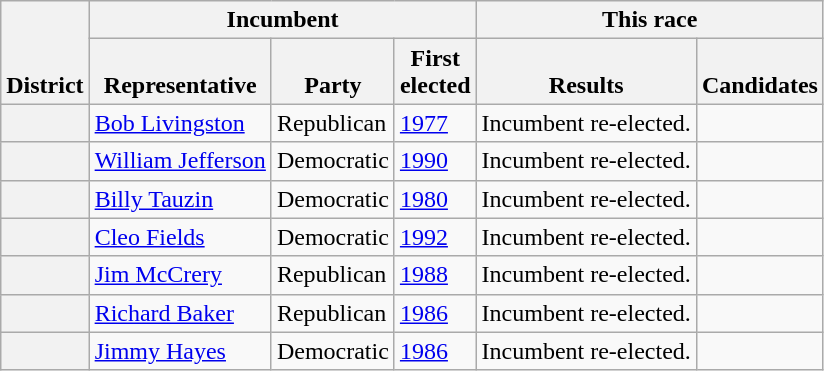<table class=wikitable>
<tr valign=bottom>
<th rowspan=2>District</th>
<th colspan=3>Incumbent</th>
<th colspan=2>This race</th>
</tr>
<tr valign=bottom>
<th>Representative</th>
<th>Party</th>
<th>First<br>elected</th>
<th>Results</th>
<th>Candidates</th>
</tr>
<tr>
<th></th>
<td><a href='#'>Bob Livingston</a></td>
<td>Republican</td>
<td><a href='#'>1977 </a></td>
<td>Incumbent re-elected.</td>
<td nowrap></td>
</tr>
<tr>
<th></th>
<td><a href='#'>William Jefferson</a></td>
<td>Democratic</td>
<td><a href='#'>1990</a></td>
<td>Incumbent re-elected.</td>
<td nowrap></td>
</tr>
<tr>
<th></th>
<td><a href='#'>Billy Tauzin</a></td>
<td>Democratic</td>
<td><a href='#'>1980</a></td>
<td>Incumbent re-elected.</td>
<td nowrap></td>
</tr>
<tr>
<th></th>
<td><a href='#'>Cleo Fields</a></td>
<td>Democratic</td>
<td><a href='#'>1992</a></td>
<td>Incumbent re-elected.</td>
<td nowrap></td>
</tr>
<tr>
<th></th>
<td><a href='#'>Jim McCrery</a></td>
<td>Republican</td>
<td><a href='#'>1988</a></td>
<td>Incumbent re-elected.</td>
<td nowrap></td>
</tr>
<tr>
<th></th>
<td><a href='#'>Richard Baker</a></td>
<td>Republican</td>
<td><a href='#'>1986</a></td>
<td>Incumbent re-elected.</td>
<td nowrap></td>
</tr>
<tr>
<th></th>
<td><a href='#'>Jimmy Hayes</a></td>
<td>Democratic</td>
<td><a href='#'>1986</a></td>
<td>Incumbent re-elected.</td>
<td nowrap></td>
</tr>
</table>
